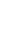<table border=0 style="background: white; margin-left: auto; margin-right: auto;">
<tr>
<td><br></td>
<td><br></td>
</tr>
</table>
